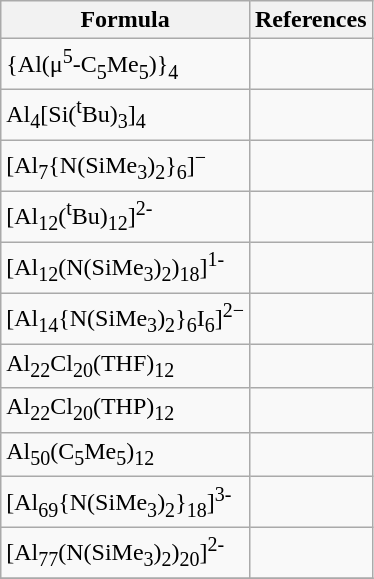<table class="wikitable">
<tr>
<th>Formula</th>
<th>References</th>
</tr>
<tr>
<td>{Al(μ<sup>5</sup>-C<sub>5</sub>Me<sub>5</sub>)}<sub>4</sub></td>
<td></td>
</tr>
<tr>
<td>Al<sub>4</sub>[Si(<sup>t</sup>Bu)<sub>3</sub>]<sub>4</sub></td>
<td></td>
</tr>
<tr>
<td>[Al<sub>7</sub>{N(SiMe<sub>3</sub>)<sub>2</sub>}<sub>6</sub>]<sup>−</sup></td>
<td></td>
</tr>
<tr>
<td>[Al<sub>12</sub>(<sup>t</sup>Bu)<sub>12</sub>]<sup>2-</sup></td>
<td></td>
</tr>
<tr>
<td>[Al<sub>12</sub>(N(SiMe<sub>3</sub>)<sub>2</sub>)<sub>18</sub>]<sup>1-</sup></td>
<td></td>
</tr>
<tr>
<td>[Al<sub>14</sub>{N(SiMe<sub>3</sub>)<sub>2</sub>}<sub>6</sub>I<sub>6</sub>]<sup>2−</sup></td>
<td></td>
</tr>
<tr>
<td>Al<sub>22</sub>Cl<sub>20</sub>(THF)<sub>12</sub></td>
<td></td>
</tr>
<tr>
<td>Al<sub>22</sub>Cl<sub>20</sub>(THP)<sub>12</sub></td>
<td></td>
</tr>
<tr>
<td>Al<sub>50</sub>(C<sub>5</sub>Me<sub>5</sub>)<sub>12</sub></td>
<td></td>
</tr>
<tr>
<td>[Al<sub>69</sub>{N(SiMe<sub>3</sub>)<sub>2</sub>}<sub>18</sub>]<sup>3-</sup></td>
<td></td>
</tr>
<tr>
<td>[Al<sub>77</sub>(N(SiMe<sub>3</sub>)<sub>2</sub>)<sub>20</sub>]<sup>2-</sup></td>
<td></td>
</tr>
<tr>
</tr>
</table>
